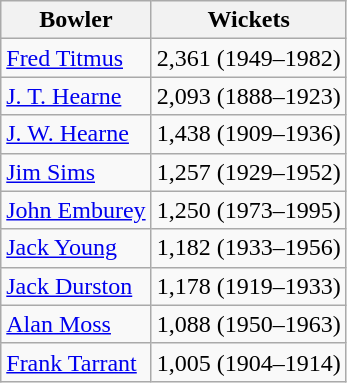<table class="wikitable">
<tr>
<th>Bowler</th>
<th>Wickets</th>
</tr>
<tr>
<td><a href='#'>Fred Titmus</a></td>
<td>2,361 (1949–1982)</td>
</tr>
<tr>
<td><a href='#'>J. T. Hearne</a></td>
<td>2,093 (1888–1923)</td>
</tr>
<tr>
<td><a href='#'>J. W. Hearne</a></td>
<td>1,438 (1909–1936)</td>
</tr>
<tr>
<td><a href='#'>Jim Sims</a></td>
<td>1,257 (1929–1952)</td>
</tr>
<tr>
<td><a href='#'>John Emburey</a></td>
<td>1,250 (1973–1995)</td>
</tr>
<tr>
<td><a href='#'>Jack Young</a></td>
<td>1,182 (1933–1956)</td>
</tr>
<tr>
<td><a href='#'>Jack Durston</a></td>
<td>1,178 (1919–1933)</td>
</tr>
<tr>
<td><a href='#'>Alan Moss</a></td>
<td>1,088 (1950–1963)</td>
</tr>
<tr>
<td><a href='#'>Frank Tarrant</a></td>
<td>1,005 (1904–1914)</td>
</tr>
</table>
